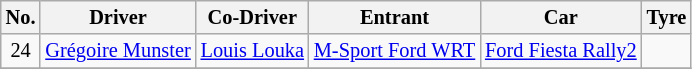<table class="wikitable" style="font-size: 85%;">
<tr>
<th>No.</th>
<th>Driver</th>
<th>Co-Driver</th>
<th>Entrant</th>
<th>Car</th>
<th>Tyre</th>
</tr>
<tr>
<td align="center">24</td>
<td> <a href='#'>Grégoire Munster</a></td>
<td> <a href='#'>Louis Louka</a></td>
<td> <a href='#'>M-Sport Ford WRT</a></td>
<td><a href='#'>Ford Fiesta Rally2</a></td>
<td align="center"></td>
</tr>
<tr>
</tr>
</table>
